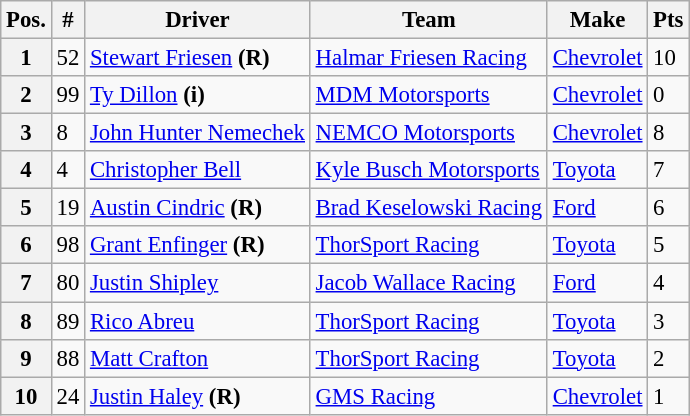<table class="wikitable" style="font-size:95%">
<tr>
<th>Pos.</th>
<th>#</th>
<th>Driver</th>
<th>Team</th>
<th>Make</th>
<th>Pts</th>
</tr>
<tr>
<th>1</th>
<td>52</td>
<td><a href='#'>Stewart Friesen</a> <strong>(R)</strong></td>
<td><a href='#'>Halmar Friesen Racing</a></td>
<td><a href='#'>Chevrolet</a></td>
<td>10</td>
</tr>
<tr>
<th>2</th>
<td>99</td>
<td><a href='#'>Ty Dillon</a> <strong>(i)</strong></td>
<td><a href='#'>MDM Motorsports</a></td>
<td><a href='#'>Chevrolet</a></td>
<td>0</td>
</tr>
<tr>
<th>3</th>
<td>8</td>
<td><a href='#'>John Hunter Nemechek</a></td>
<td><a href='#'>NEMCO Motorsports</a></td>
<td><a href='#'>Chevrolet</a></td>
<td>8</td>
</tr>
<tr>
<th>4</th>
<td>4</td>
<td><a href='#'>Christopher Bell</a></td>
<td><a href='#'>Kyle Busch Motorsports</a></td>
<td><a href='#'>Toyota</a></td>
<td>7</td>
</tr>
<tr>
<th>5</th>
<td>19</td>
<td><a href='#'>Austin Cindric</a> <strong>(R)</strong></td>
<td><a href='#'>Brad Keselowski Racing</a></td>
<td><a href='#'>Ford</a></td>
<td>6</td>
</tr>
<tr>
<th>6</th>
<td>98</td>
<td><a href='#'>Grant Enfinger</a> <strong>(R)</strong></td>
<td><a href='#'>ThorSport Racing</a></td>
<td><a href='#'>Toyota</a></td>
<td>5</td>
</tr>
<tr>
<th>7</th>
<td>80</td>
<td><a href='#'>Justin Shipley</a></td>
<td><a href='#'>Jacob Wallace Racing</a></td>
<td><a href='#'>Ford</a></td>
<td>4</td>
</tr>
<tr>
<th>8</th>
<td>89</td>
<td><a href='#'>Rico Abreu</a></td>
<td><a href='#'>ThorSport Racing</a></td>
<td><a href='#'>Toyota</a></td>
<td>3</td>
</tr>
<tr>
<th>9</th>
<td>88</td>
<td><a href='#'>Matt Crafton</a></td>
<td><a href='#'>ThorSport Racing</a></td>
<td><a href='#'>Toyota</a></td>
<td>2</td>
</tr>
<tr>
<th>10</th>
<td>24</td>
<td><a href='#'>Justin Haley</a> <strong>(R)</strong></td>
<td><a href='#'>GMS Racing</a></td>
<td><a href='#'>Chevrolet</a></td>
<td>1</td>
</tr>
</table>
